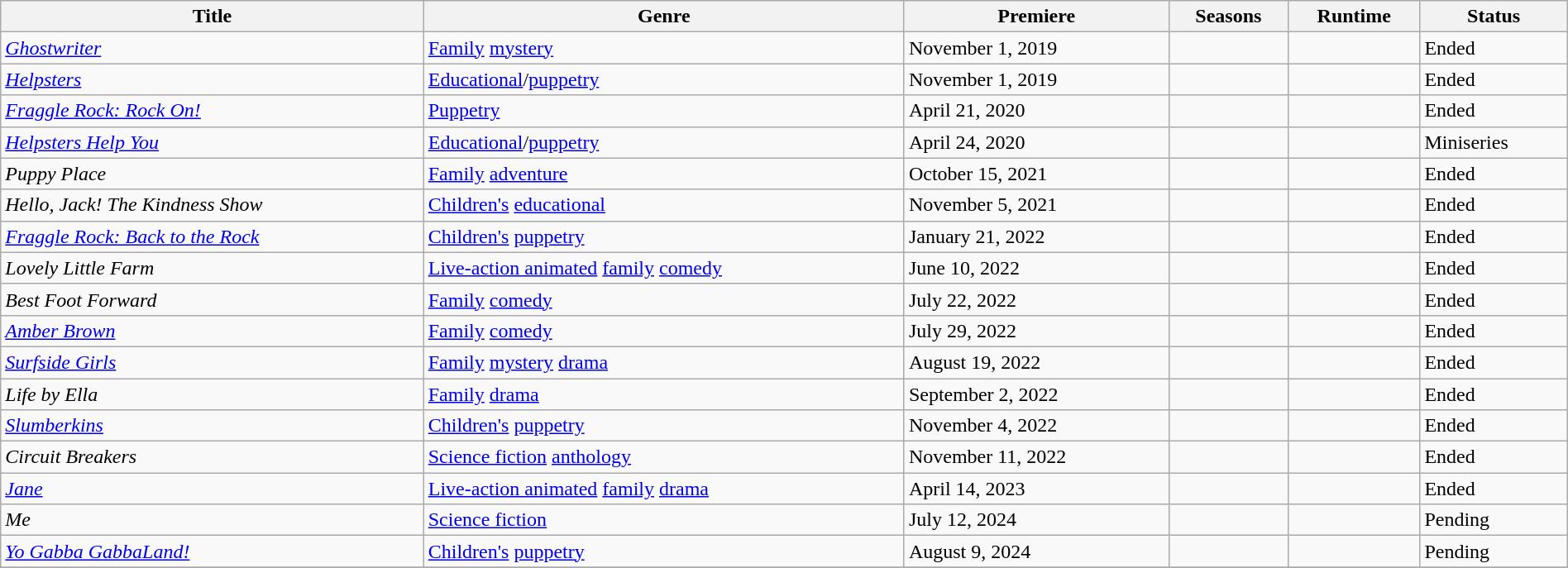<table class="wikitable sortable" style="width:100%">
<tr>
<th>Title</th>
<th>Genre</th>
<th>Premiere</th>
<th>Seasons</th>
<th>Runtime</th>
<th>Status</th>
</tr>
<tr>
<td><em><a href='#'>Ghostwriter</a></em></td>
<td><a href='#'>Family</a> <a href='#'>mystery</a></td>
<td>November 1, 2019</td>
<td></td>
<td></td>
<td>Ended</td>
</tr>
<tr>
<td><em><a href='#'>Helpsters</a></em></td>
<td><a href='#'>Educational</a>/<a href='#'>puppetry</a></td>
<td>November 1, 2019</td>
<td></td>
<td></td>
<td>Ended</td>
</tr>
<tr>
<td><em><a href='#'>Fraggle Rock: Rock On!</a></em></td>
<td><a href='#'>Puppetry</a></td>
<td>April 21, 2020</td>
<td></td>
<td></td>
<td>Ended</td>
</tr>
<tr>
<td><em><a href='#'>Helpsters Help You</a></em></td>
<td><a href='#'>Educational</a>/<a href='#'>puppetry</a></td>
<td>April 24, 2020</td>
<td></td>
<td></td>
<td>Miniseries</td>
</tr>
<tr>
<td><em>Puppy Place</em></td>
<td><a href='#'>Family</a> <a href='#'>adventure</a></td>
<td>October 15, 2021</td>
<td></td>
<td></td>
<td>Ended</td>
</tr>
<tr>
<td><em>Hello, Jack! The Kindness Show</em></td>
<td><a href='#'>Children's</a> <a href='#'>educational</a></td>
<td>November 5, 2021</td>
<td></td>
<td></td>
<td>Ended</td>
</tr>
<tr>
<td><em><a href='#'>Fraggle Rock: Back to the Rock</a></em></td>
<td><a href='#'>Children's</a> <a href='#'>puppetry</a></td>
<td>January 21, 2022</td>
<td></td>
<td></td>
<td>Ended</td>
</tr>
<tr>
<td><em>Lovely Little Farm</em></td>
<td><a href='#'>Live-action animated</a> <a href='#'>family</a> <a href='#'>comedy</a></td>
<td>June 10, 2022</td>
<td></td>
<td></td>
<td>Ended</td>
</tr>
<tr>
<td><em>Best Foot Forward</em></td>
<td><a href='#'>Family</a> <a href='#'>comedy</a></td>
<td>July 22, 2022</td>
<td></td>
<td></td>
<td>Ended</td>
</tr>
<tr>
<td><em><a href='#'>Amber Brown</a></em></td>
<td><a href='#'>Family</a> <a href='#'>comedy</a></td>
<td>July 29, 2022</td>
<td></td>
<td></td>
<td>Ended</td>
</tr>
<tr>
<td><em><a href='#'>Surfside Girls</a></em></td>
<td><a href='#'>Family</a> <a href='#'>mystery</a> <a href='#'>drama</a></td>
<td>August 19, 2022</td>
<td></td>
<td></td>
<td>Ended</td>
</tr>
<tr>
<td><em>Life by Ella</em></td>
<td><a href='#'>Family</a> <a href='#'>drama</a></td>
<td>September 2, 2022</td>
<td></td>
<td></td>
<td>Ended</td>
</tr>
<tr>
<td><em><a href='#'>Slumberkins</a></em></td>
<td><a href='#'>Children's</a> <a href='#'>puppetry</a></td>
<td>November 4, 2022</td>
<td></td>
<td></td>
<td>Ended</td>
</tr>
<tr>
<td><em>Circuit Breakers</em></td>
<td><a href='#'>Science fiction</a> <a href='#'>anthology</a></td>
<td>November 11, 2022</td>
<td></td>
<td></td>
<td>Ended</td>
</tr>
<tr>
<td><em><a href='#'>Jane</a></em></td>
<td><a href='#'>Live-action animated</a> <a href='#'>family</a> <a href='#'>drama</a></td>
<td>April 14, 2023</td>
<td></td>
<td></td>
<td>Ended</td>
</tr>
<tr>
<td><em>Me</em></td>
<td><a href='#'>Science fiction</a></td>
<td>July 12, 2024</td>
<td></td>
<td></td>
<td>Pending</td>
</tr>
<tr>
<td><em><a href='#'>Yo Gabba GabbaLand!</a></em></td>
<td><a href='#'>Children's</a> <a href='#'>puppetry</a></td>
<td>August 9, 2024</td>
<td></td>
<td></td>
<td>Pending</td>
</tr>
<tr>
</tr>
<tr>
</tr>
</table>
